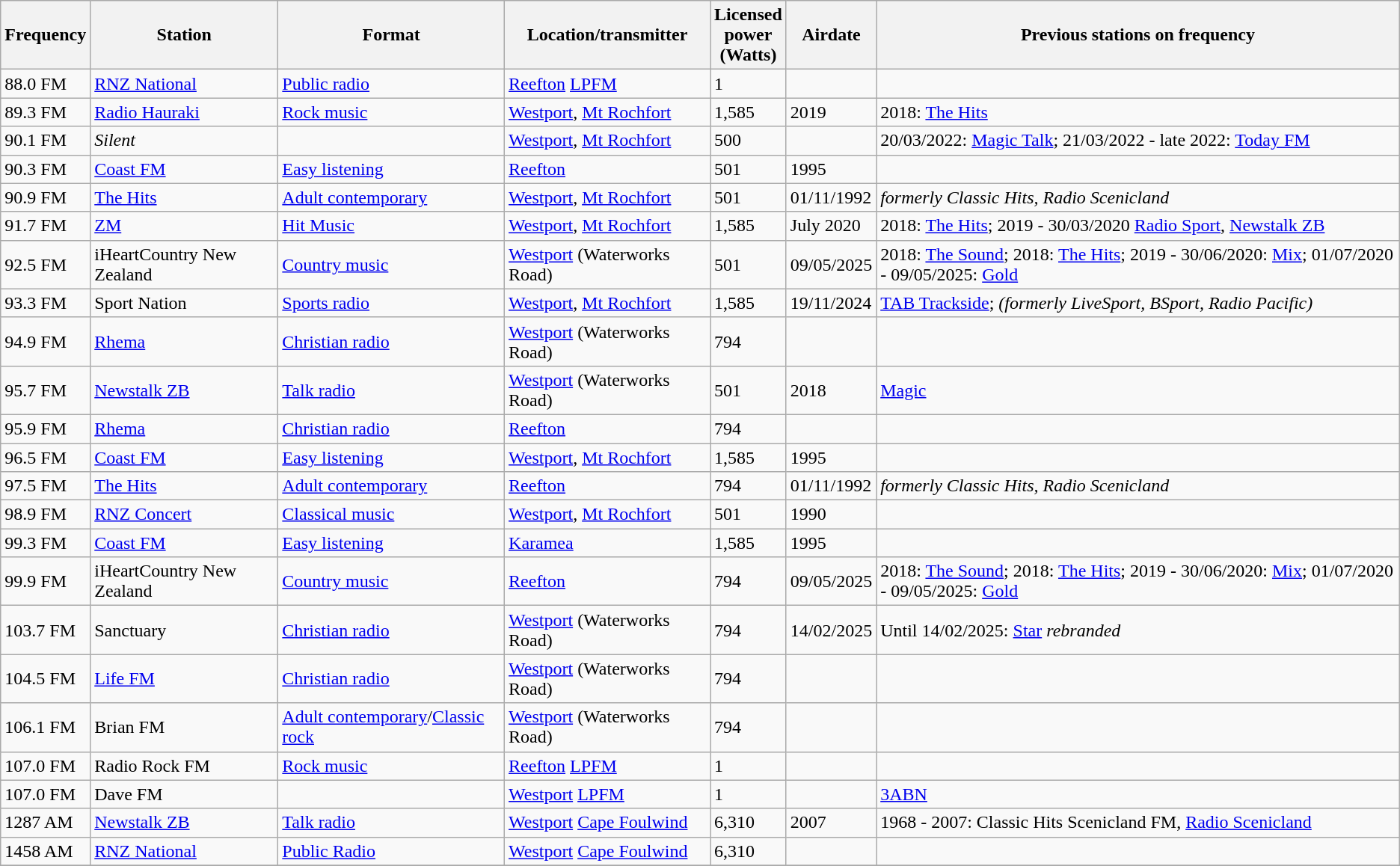<table class="wikitable sortable defaultleft col5right">
<tr>
<th scope="col">Frequency<br></th>
<th scope="col">Station</th>
<th scope="col">Format</th>
<th scope="col">Location/transmitter</th>
<th scope="col">Licensed<br>power<br>(Watts)</th>
<th scope="col">Airdate</th>
<th scope="col">Previous stations on frequency</th>
</tr>
<tr>
<td>88.0 FM</td>
<td><a href='#'>RNZ National</a></td>
<td><a href='#'>Public radio</a></td>
<td><a href='#'>Reefton</a> <a href='#'>LPFM</a></td>
<td>1</td>
<td></td>
<td></td>
</tr>
<tr>
<td>89.3 FM</td>
<td><a href='#'>Radio Hauraki</a></td>
<td><a href='#'>Rock music</a></td>
<td><a href='#'>Westport</a>, <a href='#'>Mt Rochfort</a></td>
<td>1,585</td>
<td>2019</td>
<td>2018: <a href='#'>The Hits</a></td>
</tr>
<tr>
<td>90.1 FM</td>
<td><em>Silent</em></td>
<td></td>
<td><a href='#'>Westport</a>, <a href='#'>Mt Rochfort</a></td>
<td>500</td>
<td></td>
<td>20/03/2022: <a href='#'>Magic Talk</a>; 21/03/2022 - late 2022: <a href='#'>Today FM</a></td>
</tr>
<tr>
<td>90.3 FM</td>
<td><a href='#'>Coast FM</a></td>
<td><a href='#'>Easy listening</a></td>
<td><a href='#'>Reefton</a></td>
<td>501</td>
<td>1995</td>
<td></td>
</tr>
<tr>
<td>90.9 FM</td>
<td><a href='#'>The Hits</a></td>
<td><a href='#'>Adult contemporary</a></td>
<td><a href='#'>Westport</a>, <a href='#'>Mt Rochfort</a></td>
<td>501</td>
<td>01/11/1992</td>
<td><em>formerly Classic Hits, Radio Scenicland</em></td>
</tr>
<tr>
<td>91.7 FM</td>
<td><a href='#'>ZM</a></td>
<td><a href='#'>Hit Music</a></td>
<td><a href='#'>Westport</a>, <a href='#'>Mt Rochfort</a></td>
<td>1,585</td>
<td>July 2020</td>
<td>2018: <a href='#'>The Hits</a>; 2019 - 30/03/2020 <a href='#'>Radio Sport</a>, <a href='#'>Newstalk ZB</a></td>
</tr>
<tr>
<td>92.5 FM</td>
<td>iHeartCountry New Zealand</td>
<td><a href='#'>Country music</a></td>
<td><a href='#'>Westport</a> (Waterworks Road)</td>
<td>501</td>
<td>09/05/2025</td>
<td>2018: <a href='#'>The Sound</a>; 2018: <a href='#'>The Hits</a>;  2019 - 30/06/2020: <a href='#'>Mix</a>; 01/07/2020 - 09/05/2025: <a href='#'>Gold</a></td>
</tr>
<tr>
<td>93.3 FM</td>
<td>Sport Nation</td>
<td><a href='#'>Sports radio</a></td>
<td><a href='#'>Westport</a>, <a href='#'>Mt Rochfort</a></td>
<td>1,585</td>
<td>19/11/2024</td>
<td><a href='#'>TAB Trackside</a>; <em>(formerly LiveSport, BSport, Radio Pacific)</em></td>
</tr>
<tr>
<td>94.9 FM</td>
<td><a href='#'>Rhema</a></td>
<td><a href='#'>Christian radio</a></td>
<td><a href='#'>Westport</a> (Waterworks Road)</td>
<td>794</td>
<td></td>
<td></td>
</tr>
<tr>
<td>95.7 FM</td>
<td><a href='#'>Newstalk ZB</a></td>
<td><a href='#'>Talk radio</a></td>
<td><a href='#'>Westport</a> (Waterworks Road)</td>
<td>501</td>
<td>2018</td>
<td><a href='#'>Magic</a></td>
</tr>
<tr>
<td>95.9 FM</td>
<td><a href='#'>Rhema</a></td>
<td><a href='#'>Christian radio</a></td>
<td><a href='#'>Reefton</a></td>
<td>794</td>
<td></td>
<td></td>
</tr>
<tr>
<td>96.5 FM</td>
<td><a href='#'>Coast FM</a></td>
<td><a href='#'>Easy listening</a></td>
<td><a href='#'>Westport</a>, <a href='#'>Mt Rochfort</a></td>
<td>1,585</td>
<td>1995</td>
<td></td>
</tr>
<tr>
<td>97.5 FM</td>
<td><a href='#'>The Hits</a></td>
<td><a href='#'>Adult contemporary</a></td>
<td><a href='#'>Reefton</a></td>
<td>794</td>
<td>01/11/1992</td>
<td><em>formerly Classic Hits, Radio Scenicland</em></td>
</tr>
<tr>
<td>98.9 FM</td>
<td><a href='#'>RNZ Concert</a></td>
<td><a href='#'>Classical music</a></td>
<td><a href='#'>Westport</a>, <a href='#'>Mt Rochfort</a></td>
<td>501</td>
<td>1990</td>
<td></td>
</tr>
<tr>
<td>99.3 FM</td>
<td><a href='#'>Coast FM</a></td>
<td><a href='#'>Easy listening</a></td>
<td><a href='#'>Karamea</a></td>
<td>1,585</td>
<td>1995</td>
<td></td>
</tr>
<tr>
<td>99.9 FM</td>
<td>iHeartCountry New Zealand</td>
<td><a href='#'>Country music</a></td>
<td><a href='#'>Reefton</a></td>
<td>794</td>
<td>09/05/2025</td>
<td>2018: <a href='#'>The Sound</a>; 2018: <a href='#'>The Hits</a>; 2019 - 30/06/2020: <a href='#'>Mix</a>; 01/07/2020 - 09/05/2025: <a href='#'>Gold</a></td>
</tr>
<tr>
<td>103.7 FM</td>
<td>Sanctuary</td>
<td><a href='#'>Christian radio</a></td>
<td><a href='#'>Westport</a> (Waterworks Road)</td>
<td>794</td>
<td>14/02/2025</td>
<td>Until 14/02/2025: <a href='#'>Star</a> <em>rebranded</em></td>
</tr>
<tr>
<td>104.5 FM</td>
<td><a href='#'>Life FM</a></td>
<td><a href='#'>Christian radio</a></td>
<td><a href='#'>Westport</a> (Waterworks Road)</td>
<td>794</td>
<td></td>
<td></td>
</tr>
<tr>
<td>106.1 FM</td>
<td>Brian FM</td>
<td><a href='#'>Adult contemporary</a>/<a href='#'>Classic rock</a></td>
<td><a href='#'>Westport</a> (Waterworks Road)</td>
<td>794</td>
<td></td>
<td></td>
</tr>
<tr>
<td>107.0 FM</td>
<td>Radio Rock FM</td>
<td><a href='#'>Rock music</a></td>
<td><a href='#'>Reefton</a> <a href='#'>LPFM</a></td>
<td>1</td>
<td></td>
<td></td>
</tr>
<tr>
<td>107.0 FM</td>
<td>Dave FM</td>
<td></td>
<td><a href='#'>Westport</a> <a href='#'>LPFM</a></td>
<td>1</td>
<td></td>
<td><a href='#'>3ABN</a></td>
</tr>
<tr>
<td>1287 AM</td>
<td><a href='#'>Newstalk ZB</a></td>
<td><a href='#'>Talk radio</a></td>
<td><a href='#'>Westport</a> <a href='#'>Cape Foulwind</a></td>
<td>6,310</td>
<td>2007</td>
<td>1968 - 2007: Classic Hits Scenicland FM, <a href='#'>Radio Scenicland</a></td>
</tr>
<tr>
<td>1458 AM</td>
<td><a href='#'>RNZ National</a></td>
<td><a href='#'>Public Radio</a></td>
<td><a href='#'>Westport</a> <a href='#'>Cape Foulwind</a></td>
<td>6,310</td>
<td></td>
<td></td>
</tr>
<tr>
</tr>
</table>
